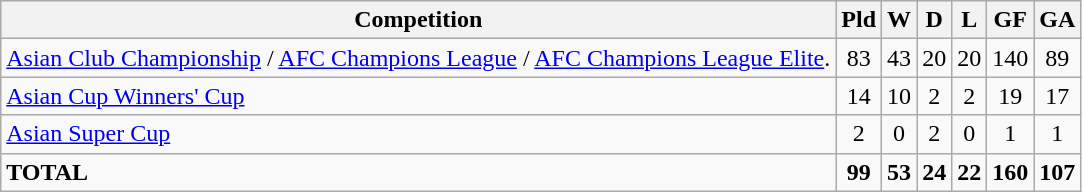<table class="wikitable">
<tr>
<th>Competition</th>
<th>Pld</th>
<th>W</th>
<th>D</th>
<th>L</th>
<th>GF</th>
<th>GA</th>
</tr>
<tr>
<td><a href='#'>Asian Club Championship</a> / <a href='#'>AFC Champions League</a> / <a href='#'>AFC Champions League Elite</a>.</td>
<td style="text-align:center;">83</td>
<td style="text-align:center;">43</td>
<td style="text-align:center;">20</td>
<td style="text-align:center;">20</td>
<td style="text-align:center;">140</td>
<td style="text-align:center;">89</td>
</tr>
<tr>
<td><a href='#'>Asian Cup Winners' Cup</a></td>
<td style="text-align:center;">14</td>
<td style="text-align:center;">10</td>
<td style="text-align:center;">2</td>
<td style="text-align:center;">2</td>
<td style="text-align:center;">19</td>
<td style="text-align:center;">17</td>
</tr>
<tr>
<td><a href='#'>Asian Super Cup</a></td>
<td style="text-align:center;">2</td>
<td style="text-align:center;">0</td>
<td style="text-align:center;">2</td>
<td style="text-align:center;">0</td>
<td style="text-align:center;">1</td>
<td style="text-align:center;">1</td>
</tr>
<tr>
<td><strong>TOTAL</strong></td>
<td style="text-align:center;"><strong>99</strong></td>
<td style="text-align:center;"><strong>53</strong></td>
<td style="text-align:center;"><strong>24</strong></td>
<td style="text-align:center;"><strong>22</strong></td>
<td style="text-align:center;"><strong>160</strong></td>
<td style="text-align:center;"><strong>107</strong></td>
</tr>
</table>
